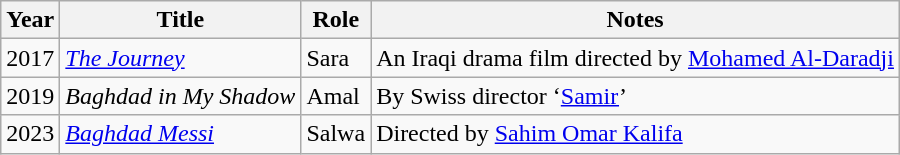<table class="wikitable">
<tr>
<th>Year</th>
<th>Title</th>
<th>Role</th>
<th>Notes</th>
</tr>
<tr>
<td>2017</td>
<td><em><a href='#'>The Journey</a></em></td>
<td>Sara</td>
<td>An Iraqi drama film directed by <a href='#'>Mohamed Al-Daradji</a></td>
</tr>
<tr>
<td>2019</td>
<td><em>Baghdad in My Shadow</em></td>
<td>Amal</td>
<td>By Swiss director ‘<a href='#'>Samir</a>’</td>
</tr>
<tr>
<td>2023</td>
<td><em><a href='#'>Baghdad Messi</a></em></td>
<td>Salwa</td>
<td>Directed by <a href='#'>Sahim Omar Kalifa</a></td>
</tr>
</table>
